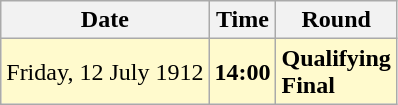<table class="wikitable">
<tr>
<th>Date</th>
<th>Time</th>
<th>Round</th>
</tr>
<tr style=background:lemonchiffon>
<td>Friday, 12 July 1912</td>
<td><strong>14:00</strong></td>
<td><strong>Qualifying</strong><br><strong>Final</strong></td>
</tr>
</table>
